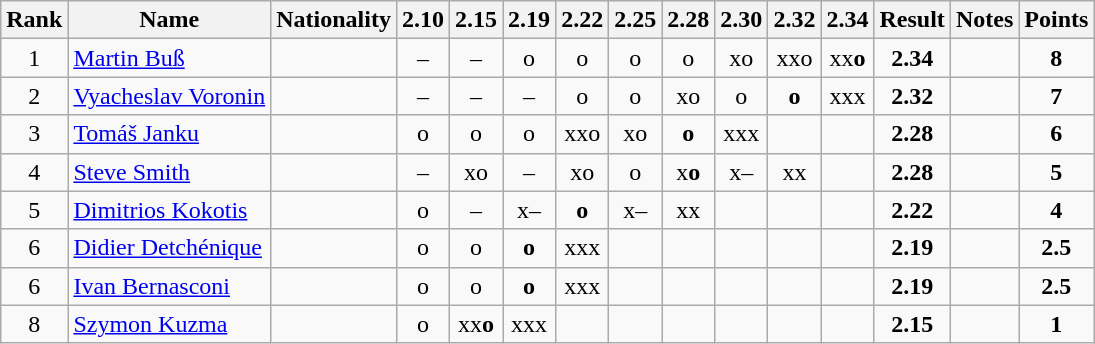<table class="wikitable sortable" style="text-align:center">
<tr>
<th>Rank</th>
<th>Name</th>
<th>Nationality</th>
<th>2.10</th>
<th>2.15</th>
<th>2.19</th>
<th>2.22</th>
<th>2.25</th>
<th>2.28</th>
<th>2.30</th>
<th>2.32</th>
<th>2.34</th>
<th>Result</th>
<th>Notes</th>
<th>Points</th>
</tr>
<tr>
<td>1</td>
<td align=left><a href='#'>Martin Buß</a></td>
<td align=left></td>
<td>–</td>
<td>–</td>
<td>o</td>
<td>o</td>
<td>o</td>
<td>o</td>
<td>xo</td>
<td>xxo</td>
<td>xx<strong>o</strong></td>
<td><strong>2.34</strong></td>
<td></td>
<td><strong>8</strong></td>
</tr>
<tr>
<td>2</td>
<td align=left><a href='#'>Vyacheslav Voronin</a></td>
<td align=left></td>
<td>–</td>
<td>–</td>
<td>–</td>
<td>o</td>
<td>o</td>
<td>xo</td>
<td>o</td>
<td><strong>o</strong></td>
<td>xxx</td>
<td><strong>2.32</strong></td>
<td></td>
<td><strong>7</strong></td>
</tr>
<tr>
<td>3</td>
<td align=left><a href='#'>Tomáš Janku</a></td>
<td align=left></td>
<td>o</td>
<td>o</td>
<td>o</td>
<td>xxo</td>
<td>xo</td>
<td><strong>o</strong></td>
<td>xxx</td>
<td></td>
<td></td>
<td><strong>2.28</strong></td>
<td></td>
<td><strong>6</strong></td>
</tr>
<tr>
<td>4</td>
<td align=left><a href='#'>Steve Smith</a></td>
<td align=left></td>
<td>–</td>
<td>xo</td>
<td>–</td>
<td>xo</td>
<td>o</td>
<td>x<strong>o</strong></td>
<td>x–</td>
<td>xx</td>
<td></td>
<td><strong>2.28</strong></td>
<td></td>
<td><strong>5</strong></td>
</tr>
<tr>
<td>5</td>
<td align=left><a href='#'>Dimitrios Kokotis</a></td>
<td align=left></td>
<td>o</td>
<td>–</td>
<td>x–</td>
<td><strong>o</strong></td>
<td>x–</td>
<td>xx</td>
<td></td>
<td></td>
<td></td>
<td><strong>2.22</strong></td>
<td></td>
<td><strong>4</strong></td>
</tr>
<tr>
<td>6</td>
<td align=left><a href='#'>Didier Detchénique</a></td>
<td align=left></td>
<td>o</td>
<td>o</td>
<td><strong>o</strong></td>
<td>xxx</td>
<td></td>
<td></td>
<td></td>
<td></td>
<td></td>
<td><strong>2.19</strong></td>
<td></td>
<td><strong>2.5</strong></td>
</tr>
<tr>
<td>6</td>
<td align=left><a href='#'>Ivan Bernasconi</a></td>
<td align=left></td>
<td>o</td>
<td>o</td>
<td><strong>o</strong></td>
<td>xxx</td>
<td></td>
<td></td>
<td></td>
<td></td>
<td></td>
<td><strong>2.19</strong></td>
<td></td>
<td><strong>2.5</strong></td>
</tr>
<tr>
<td>8</td>
<td align=left><a href='#'>Szymon Kuzma</a></td>
<td align=left></td>
<td>o</td>
<td>xx<strong>o</strong></td>
<td>xxx</td>
<td></td>
<td></td>
<td></td>
<td></td>
<td></td>
<td></td>
<td><strong>2.15</strong></td>
<td></td>
<td><strong>1</strong></td>
</tr>
</table>
